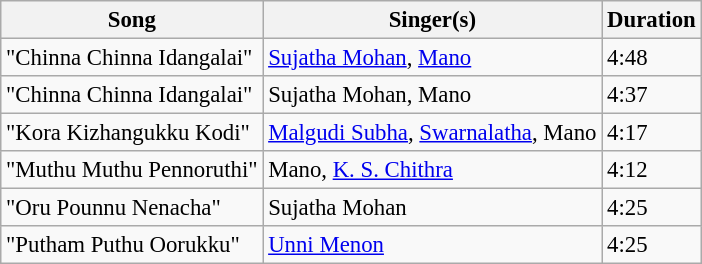<table class="wikitable" style="font-size:95%;">
<tr>
<th>Song</th>
<th>Singer(s)</th>
<th>Duration</th>
</tr>
<tr>
<td>"Chinna Chinna Idangalai"</td>
<td><a href='#'>Sujatha Mohan</a>, <a href='#'>Mano</a></td>
<td>4:48</td>
</tr>
<tr>
<td>"Chinna Chinna Idangalai"</td>
<td>Sujatha Mohan, Mano</td>
<td>4:37</td>
</tr>
<tr>
<td>"Kora Kizhangukku Kodi"</td>
<td><a href='#'>Malgudi Subha</a>, <a href='#'>Swarnalatha</a>, Mano</td>
<td>4:17</td>
</tr>
<tr>
<td>"Muthu Muthu Pennoruthi"</td>
<td>Mano, <a href='#'>K. S. Chithra</a></td>
<td>4:12</td>
</tr>
<tr>
<td>"Oru Pounnu Nenacha"</td>
<td>Sujatha Mohan</td>
<td>4:25</td>
</tr>
<tr>
<td>"Putham Puthu Oorukku"</td>
<td><a href='#'>Unni Menon</a></td>
<td>4:25</td>
</tr>
</table>
